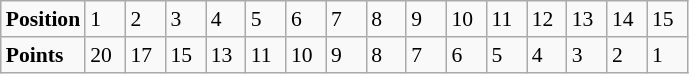<table class="wikitable" style="font-size: 90%;">
<tr>
<td><strong>Position</strong></td>
<td width=20>1</td>
<td width=20>2</td>
<td width=20>3</td>
<td width=20>4</td>
<td width=20>5</td>
<td width=20>6</td>
<td width=20>7</td>
<td width=20>8</td>
<td width=20>9</td>
<td width=20>10</td>
<td width=20>11</td>
<td width=20>12</td>
<td width=20>13</td>
<td width=20>14</td>
<td width=20>15</td>
</tr>
<tr>
<td><strong>Points</strong></td>
<td>20</td>
<td>17</td>
<td>15</td>
<td>13</td>
<td>11</td>
<td>10</td>
<td>9</td>
<td>8</td>
<td>7</td>
<td>6</td>
<td>5</td>
<td>4</td>
<td>3</td>
<td>2</td>
<td>1</td>
</tr>
</table>
